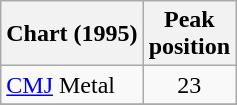<table class="wikitable">
<tr>
<th>Chart (1995)</th>
<th>Peak<br>position</th>
</tr>
<tr>
<td><a href='#'>CMJ</a> Metal</td>
<td style="text-align:center;">23</td>
</tr>
<tr>
</tr>
</table>
